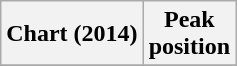<table class="wikitable plainrowheaders" style="text-align:center">
<tr>
<th scope="col">Chart (2014)</th>
<th scope="col">Peak<br>position</th>
</tr>
<tr>
</tr>
</table>
